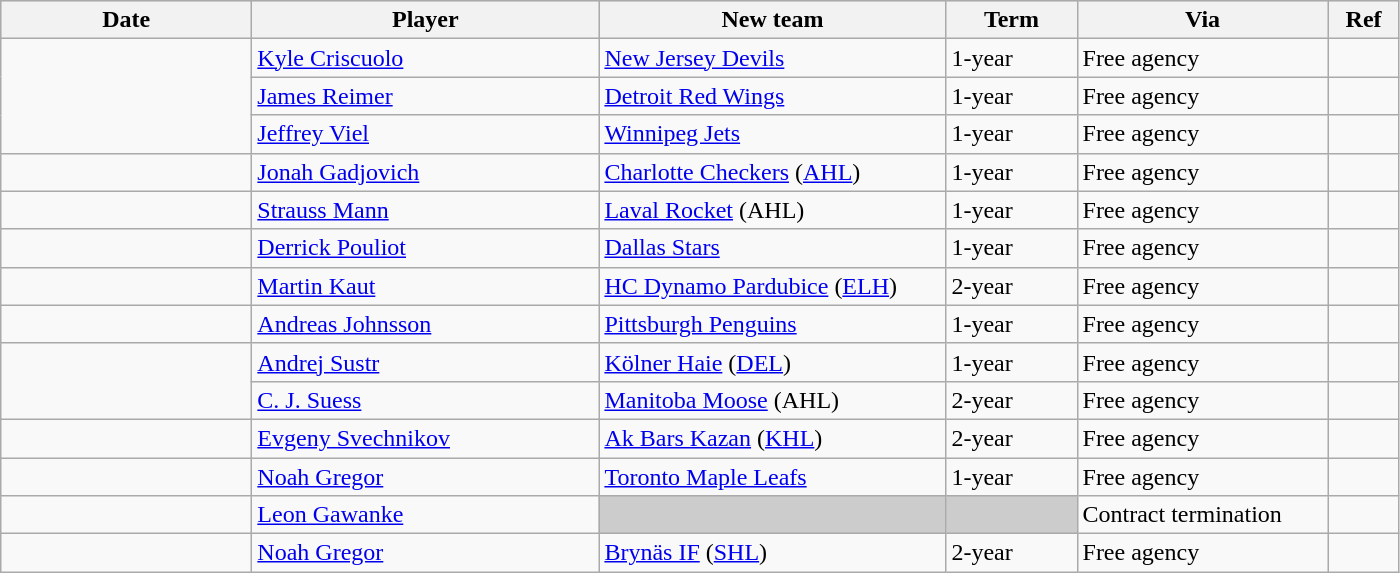<table class="wikitable">
<tr style="background:#ddd; text-align:center;">
<th style="width: 10em;">Date</th>
<th style="width: 14em;">Player</th>
<th style="width: 14em;">New team</th>
<th style="width: 5em;">Term</th>
<th style="width: 10em;">Via</th>
<th style="width: 2.5em;">Ref</th>
</tr>
<tr>
<td rowspan=3></td>
<td><a href='#'>Kyle Criscuolo</a></td>
<td><a href='#'>New Jersey Devils</a></td>
<td>1-year</td>
<td>Free agency</td>
<td></td>
</tr>
<tr>
<td><a href='#'>James Reimer</a></td>
<td><a href='#'>Detroit Red Wings</a></td>
<td>1-year</td>
<td>Free agency</td>
<td></td>
</tr>
<tr>
<td><a href='#'>Jeffrey Viel</a></td>
<td><a href='#'>Winnipeg Jets</a></td>
<td>1-year</td>
<td>Free agency</td>
<td></td>
</tr>
<tr>
<td></td>
<td><a href='#'>Jonah Gadjovich</a></td>
<td><a href='#'>Charlotte Checkers</a> (<a href='#'>AHL</a>)</td>
<td>1-year</td>
<td>Free agency</td>
<td></td>
</tr>
<tr>
<td></td>
<td><a href='#'>Strauss Mann</a></td>
<td><a href='#'>Laval Rocket</a> (AHL)</td>
<td>1-year</td>
<td>Free agency</td>
<td></td>
</tr>
<tr>
<td></td>
<td><a href='#'>Derrick Pouliot</a></td>
<td><a href='#'>Dallas Stars</a></td>
<td>1-year</td>
<td>Free agency</td>
<td></td>
</tr>
<tr>
<td></td>
<td><a href='#'>Martin Kaut</a></td>
<td><a href='#'>HC Dynamo Pardubice</a> (<a href='#'>ELH</a>)</td>
<td>2-year</td>
<td>Free agency</td>
<td></td>
</tr>
<tr>
<td></td>
<td><a href='#'>Andreas Johnsson</a></td>
<td><a href='#'>Pittsburgh Penguins</a></td>
<td>1-year</td>
<td>Free agency</td>
<td></td>
</tr>
<tr>
<td rowspan=2></td>
<td><a href='#'>Andrej Sustr</a></td>
<td><a href='#'>Kölner Haie</a> (<a href='#'>DEL</a>)</td>
<td>1-year</td>
<td>Free agency</td>
<td></td>
</tr>
<tr>
<td><a href='#'>C. J. Suess</a></td>
<td><a href='#'>Manitoba Moose</a> (AHL)</td>
<td>2-year</td>
<td>Free agency</td>
<td></td>
</tr>
<tr>
<td></td>
<td><a href='#'>Evgeny Svechnikov</a></td>
<td><a href='#'>Ak Bars Kazan</a> (<a href='#'>KHL</a>)</td>
<td>2-year</td>
<td>Free agency</td>
<td></td>
</tr>
<tr>
<td></td>
<td><a href='#'>Noah Gregor</a></td>
<td><a href='#'>Toronto Maple Leafs</a></td>
<td>1-year</td>
<td>Free agency</td>
<td></td>
</tr>
<tr>
<td></td>
<td><a href='#'>Leon Gawanke</a></td>
<td style="background:#ccc;"></td>
<td style="background:#ccc;"></td>
<td>Contract termination</td>
<td></td>
</tr>
<tr>
<td></td>
<td><a href='#'>Noah Gregor</a></td>
<td><a href='#'>Brynäs IF</a> (<a href='#'>SHL</a>)</td>
<td>2-year</td>
<td>Free agency</td>
<td></td>
</tr>
</table>
